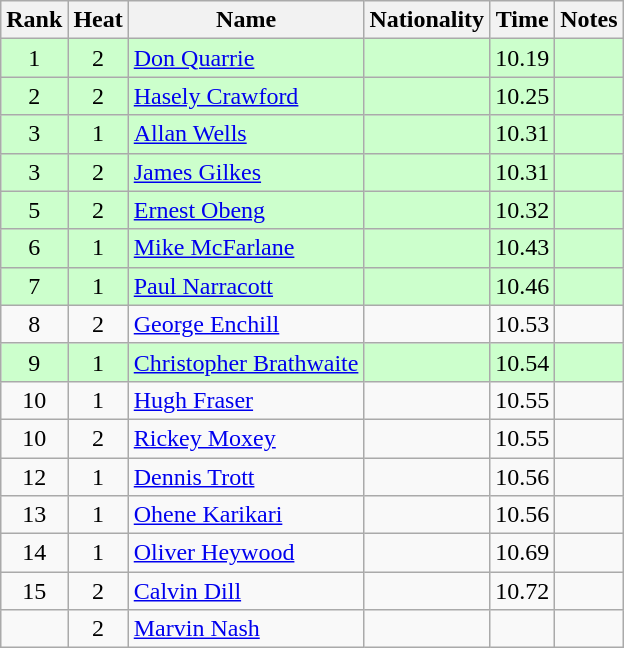<table class="wikitable sortable" style="text-align:center">
<tr>
<th>Rank</th>
<th>Heat</th>
<th>Name</th>
<th>Nationality</th>
<th>Time</th>
<th>Notes</th>
</tr>
<tr bgcolor=ccffcc>
<td>1</td>
<td>2</td>
<td align=left><a href='#'>Don Quarrie</a></td>
<td align=left></td>
<td>10.19</td>
<td></td>
</tr>
<tr bgcolor=ccffcc>
<td>2</td>
<td>2</td>
<td align=left><a href='#'>Hasely Crawford</a></td>
<td align=left></td>
<td>10.25</td>
<td></td>
</tr>
<tr bgcolor=ccffcc>
<td>3</td>
<td>1</td>
<td align=left><a href='#'>Allan Wells</a></td>
<td align=left></td>
<td>10.31</td>
<td></td>
</tr>
<tr bgcolor=ccffcc>
<td>3</td>
<td>2</td>
<td align=left><a href='#'>James Gilkes</a></td>
<td align=left></td>
<td>10.31</td>
<td></td>
</tr>
<tr bgcolor=ccffcc>
<td>5</td>
<td>2</td>
<td align=left><a href='#'>Ernest Obeng</a></td>
<td align=left></td>
<td>10.32</td>
<td></td>
</tr>
<tr bgcolor=ccffcc>
<td>6</td>
<td>1</td>
<td align=left><a href='#'>Mike McFarlane</a></td>
<td align=left></td>
<td>10.43</td>
<td></td>
</tr>
<tr bgcolor=ccffcc>
<td>7</td>
<td>1</td>
<td align=left><a href='#'>Paul Narracott</a></td>
<td align=left></td>
<td>10.46</td>
<td></td>
</tr>
<tr>
<td>8</td>
<td>2</td>
<td align=left><a href='#'>George Enchill</a></td>
<td align=left></td>
<td>10.53</td>
<td></td>
</tr>
<tr bgcolor=ccffcc>
<td>9</td>
<td>1</td>
<td align=left><a href='#'>Christopher Brathwaite</a></td>
<td align=left></td>
<td>10.54</td>
<td></td>
</tr>
<tr>
<td>10</td>
<td>1</td>
<td align=left><a href='#'>Hugh Fraser</a></td>
<td align=left></td>
<td>10.55</td>
<td></td>
</tr>
<tr>
<td>10</td>
<td>2</td>
<td align=left><a href='#'>Rickey Moxey</a></td>
<td align=left></td>
<td>10.55</td>
<td></td>
</tr>
<tr>
<td>12</td>
<td>1</td>
<td align=left><a href='#'>Dennis Trott</a></td>
<td align=left></td>
<td>10.56</td>
<td></td>
</tr>
<tr>
<td>13</td>
<td>1</td>
<td align=left><a href='#'>Ohene Karikari</a></td>
<td align=left></td>
<td>10.56</td>
<td></td>
</tr>
<tr>
<td>14</td>
<td>1</td>
<td align=left><a href='#'>Oliver Heywood</a></td>
<td align=left></td>
<td>10.69</td>
<td></td>
</tr>
<tr>
<td>15</td>
<td>2</td>
<td align=left><a href='#'>Calvin Dill</a></td>
<td align=left></td>
<td>10.72</td>
<td></td>
</tr>
<tr>
<td></td>
<td>2</td>
<td align=left><a href='#'>Marvin Nash</a></td>
<td align=left></td>
<td></td>
<td></td>
</tr>
</table>
